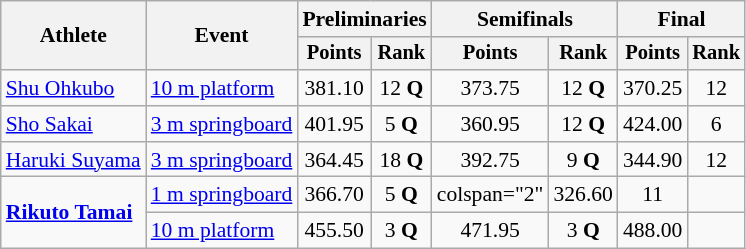<table class=wikitable style="font-size:90%;">
<tr>
<th rowspan="2">Athlete</th>
<th rowspan="2">Event</th>
<th colspan="2">Preliminaries</th>
<th colspan="2">Semifinals</th>
<th colspan="2">Final</th>
</tr>
<tr style="font-size:95%">
<th>Points</th>
<th>Rank</th>
<th>Points</th>
<th>Rank</th>
<th>Points</th>
<th>Rank</th>
</tr>
<tr align=center>
<td align=left><a href='#'>Shu Ohkubo</a></td>
<td align=left><a href='#'>10 m platform</a></td>
<td>381.10</td>
<td>12 <strong>Q</strong></td>
<td>373.75</td>
<td>12 <strong>Q</strong></td>
<td>370.25</td>
<td>12</td>
</tr>
<tr align=center>
<td align=left><a href='#'>Sho Sakai</a></td>
<td align=left><a href='#'>3 m springboard</a></td>
<td>401.95</td>
<td>5 <strong>Q</strong></td>
<td>360.95</td>
<td>12 <strong>Q</strong></td>
<td>424.00</td>
<td>6</td>
</tr>
<tr align=center>
<td align=left><a href='#'>Haruki Suyama</a></td>
<td align=left><a href='#'>3 m springboard</a></td>
<td>364.45</td>
<td>18 <strong>Q</strong></td>
<td>392.75</td>
<td>9 <strong>Q</strong></td>
<td>344.90</td>
<td>12</td>
</tr>
<tr align=center>
<td align=left rowspan="2"><strong><a href='#'>Rikuto Tamai</a></strong></td>
<td align=left><a href='#'>1 m springboard</a></td>
<td>366.70</td>
<td>5 <strong>Q</strong></td>
<td>colspan="2" </td>
<td>326.60</td>
<td>11</td>
</tr>
<tr align=center>
<td align=left><a href='#'>10 m platform</a></td>
<td>455.50</td>
<td>3 <strong>Q</strong></td>
<td>471.95</td>
<td>3 <strong>Q</strong></td>
<td>488.00</td>
<td></td>
</tr>
</table>
